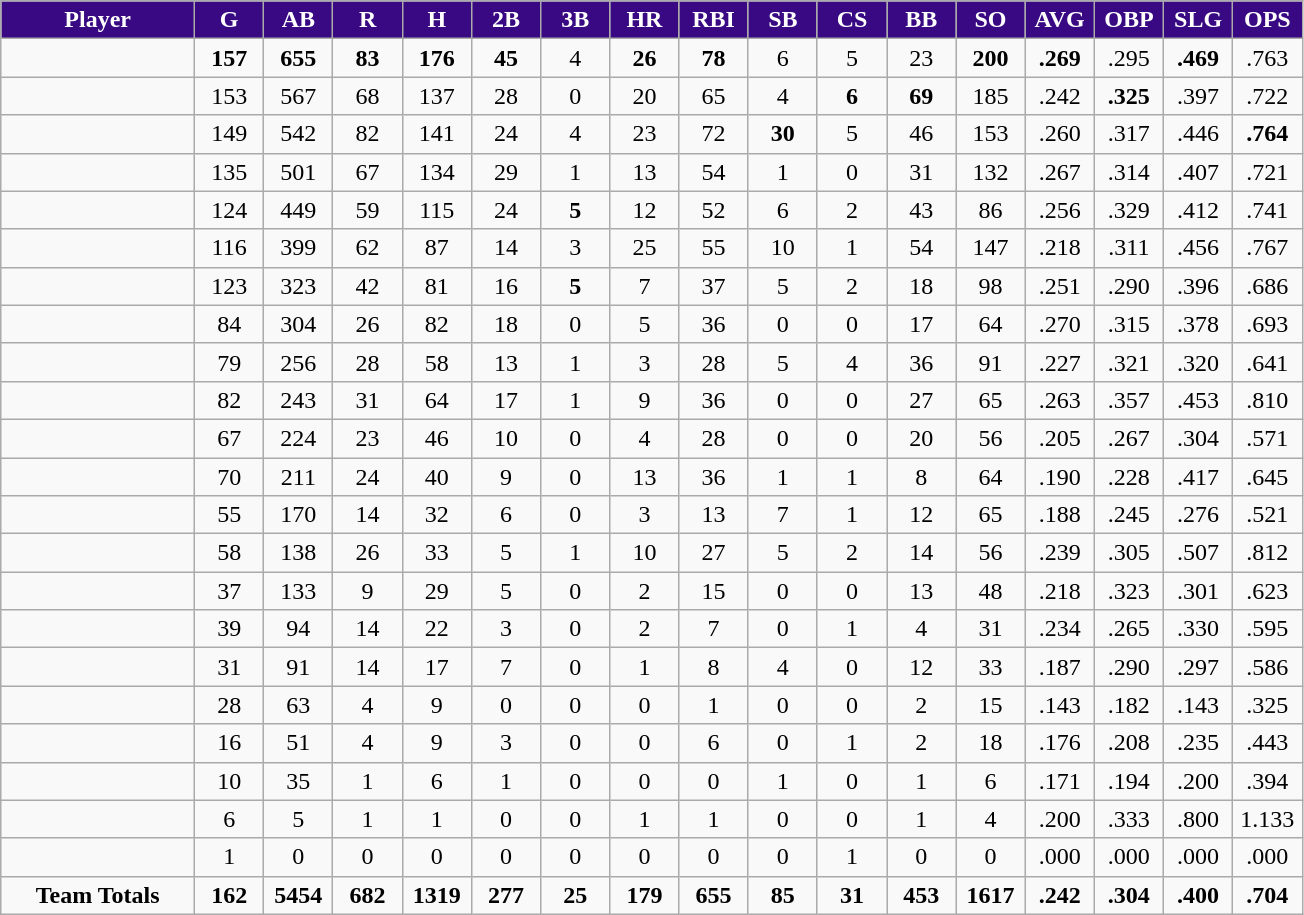<table class="wikitable sortable">
<tr>
<th style="background:#380982; color:#FFF; width:14%;">Player</th>
<th style="background:#380982; color:#FFF; width:5%;">G</th>
<th style="background:#380982; color:#FFF; width:5%;">AB</th>
<th style="background:#380982; color:#FFF; width:5%;">R</th>
<th style="background:#380982; color:#FFF; width:5%;">H</th>
<th style="background:#380982; color:#FFF; width:5%;">2B</th>
<th style="background:#380982; color:#FFF; width:5%;">3B</th>
<th style="background:#380982; color:#FFF; width:5%;">HR</th>
<th style="background:#380982; color:#FFF; width:5%;">RBI</th>
<th style="background:#380982; color:#FFF; width:5%;">SB</th>
<th style="background:#380982; color:#FFF; width:5%;">CS</th>
<th style="background:#380982; color:#FFF; width:5%;">BB</th>
<th style="background:#380982; color:#FFF; width:5%;">SO</th>
<th style="background:#380982; color:#FFF; width:5%;">AVG</th>
<th style="background:#380982; color:#FFF; width:5%;">OBP</th>
<th style="background:#380982; color:#FFF; width:5%;">SLG</th>
<th style="background:#380982; color:#FFF; width:5%;">OPS</th>
</tr>
<tr align=center>
<td></td>
<td><strong>157</strong></td>
<td><strong>655</strong></td>
<td><strong>83</strong></td>
<td><strong>176</strong></td>
<td><strong>45</strong></td>
<td>4</td>
<td><strong>26</strong></td>
<td><strong>78</strong></td>
<td>6</td>
<td>5</td>
<td>23</td>
<td><strong>200</strong></td>
<td><strong>.269</strong></td>
<td>.295</td>
<td><strong>.469</strong></td>
<td>.763</td>
</tr>
<tr align=center>
<td></td>
<td>153</td>
<td>567</td>
<td>68</td>
<td>137</td>
<td>28</td>
<td>0</td>
<td>20</td>
<td>65</td>
<td>4</td>
<td><strong>6</strong></td>
<td><strong>69</strong></td>
<td>185</td>
<td>.242</td>
<td><strong>.325</strong></td>
<td>.397</td>
<td>.722</td>
</tr>
<tr align=center>
<td></td>
<td>149</td>
<td>542</td>
<td>82</td>
<td>141</td>
<td>24</td>
<td>4</td>
<td>23</td>
<td>72</td>
<td><strong>30</strong></td>
<td>5</td>
<td>46</td>
<td>153</td>
<td>.260</td>
<td>.317</td>
<td>.446</td>
<td><strong>.764</strong></td>
</tr>
<tr align=center>
<td></td>
<td>135</td>
<td>501</td>
<td>67</td>
<td>134</td>
<td>29</td>
<td>1</td>
<td>13</td>
<td>54</td>
<td>1</td>
<td>0</td>
<td>31</td>
<td>132</td>
<td>.267</td>
<td>.314</td>
<td>.407</td>
<td>.721</td>
</tr>
<tr align=center>
<td></td>
<td>124</td>
<td>449</td>
<td>59</td>
<td>115</td>
<td>24</td>
<td><strong>5</strong></td>
<td>12</td>
<td>52</td>
<td>6</td>
<td>2</td>
<td>43</td>
<td>86</td>
<td>.256</td>
<td>.329</td>
<td>.412</td>
<td>.741</td>
</tr>
<tr align=center>
<td></td>
<td>116</td>
<td>399</td>
<td>62</td>
<td>87</td>
<td>14</td>
<td>3</td>
<td>25</td>
<td>55</td>
<td>10</td>
<td>1</td>
<td>54</td>
<td>147</td>
<td>.218</td>
<td>.311</td>
<td>.456</td>
<td>.767</td>
</tr>
<tr align=center>
<td></td>
<td>123</td>
<td>323</td>
<td>42</td>
<td>81</td>
<td>16</td>
<td><strong>5</strong></td>
<td>7</td>
<td>37</td>
<td>5</td>
<td>2</td>
<td>18</td>
<td>98</td>
<td>.251</td>
<td>.290</td>
<td>.396</td>
<td>.686</td>
</tr>
<tr align=center>
<td></td>
<td>84</td>
<td>304</td>
<td>26</td>
<td>82</td>
<td>18</td>
<td>0</td>
<td>5</td>
<td>36</td>
<td>0</td>
<td>0</td>
<td>17</td>
<td>64</td>
<td>.270</td>
<td>.315</td>
<td>.378</td>
<td>.693</td>
</tr>
<tr align=center>
<td></td>
<td>79</td>
<td>256</td>
<td>28</td>
<td>58</td>
<td>13</td>
<td>1</td>
<td>3</td>
<td>28</td>
<td>5</td>
<td>4</td>
<td>36</td>
<td>91</td>
<td>.227</td>
<td>.321</td>
<td>.320</td>
<td>.641</td>
</tr>
<tr align=center>
<td></td>
<td>82</td>
<td>243</td>
<td>31</td>
<td>64</td>
<td>17</td>
<td>1</td>
<td>9</td>
<td>36</td>
<td>0</td>
<td>0</td>
<td>27</td>
<td>65</td>
<td>.263</td>
<td>.357</td>
<td>.453</td>
<td>.810</td>
</tr>
<tr align=center>
<td></td>
<td>67</td>
<td>224</td>
<td>23</td>
<td>46</td>
<td>10</td>
<td>0</td>
<td>4</td>
<td>28</td>
<td>0</td>
<td>0</td>
<td>20</td>
<td>56</td>
<td>.205</td>
<td>.267</td>
<td>.304</td>
<td>.571</td>
</tr>
<tr align=center>
<td></td>
<td>70</td>
<td>211</td>
<td>24</td>
<td>40</td>
<td>9</td>
<td>0</td>
<td>13</td>
<td>36</td>
<td>1</td>
<td>1</td>
<td>8</td>
<td>64</td>
<td>.190</td>
<td>.228</td>
<td>.417</td>
<td>.645</td>
</tr>
<tr align=center>
<td></td>
<td>55</td>
<td>170</td>
<td>14</td>
<td>32</td>
<td>6</td>
<td>0</td>
<td>3</td>
<td>13</td>
<td>7</td>
<td>1</td>
<td>12</td>
<td>65</td>
<td>.188</td>
<td>.245</td>
<td>.276</td>
<td>.521</td>
</tr>
<tr align=center>
<td></td>
<td>58</td>
<td>138</td>
<td>26</td>
<td>33</td>
<td>5</td>
<td>1</td>
<td>10</td>
<td>27</td>
<td>5</td>
<td>2</td>
<td>14</td>
<td>56</td>
<td>.239</td>
<td>.305</td>
<td>.507</td>
<td>.812</td>
</tr>
<tr align=center>
<td></td>
<td>37</td>
<td>133</td>
<td>9</td>
<td>29</td>
<td>5</td>
<td>0</td>
<td>2</td>
<td>15</td>
<td>0</td>
<td>0</td>
<td>13</td>
<td>48</td>
<td>.218</td>
<td>.323</td>
<td>.301</td>
<td>.623</td>
</tr>
<tr align=center>
<td></td>
<td>39</td>
<td>94</td>
<td>14</td>
<td>22</td>
<td>3</td>
<td>0</td>
<td>2</td>
<td>7</td>
<td>0</td>
<td>1</td>
<td>4</td>
<td>31</td>
<td>.234</td>
<td>.265</td>
<td>.330</td>
<td>.595</td>
</tr>
<tr align=center>
<td></td>
<td>31</td>
<td>91</td>
<td>14</td>
<td>17</td>
<td>7</td>
<td>0</td>
<td>1</td>
<td>8</td>
<td>4</td>
<td>0</td>
<td>12</td>
<td>33</td>
<td>.187</td>
<td>.290</td>
<td>.297</td>
<td>.586</td>
</tr>
<tr align=center>
<td></td>
<td>28</td>
<td>63</td>
<td>4</td>
<td>9</td>
<td>0</td>
<td>0</td>
<td>0</td>
<td>1</td>
<td>0</td>
<td>0</td>
<td>2</td>
<td>15</td>
<td>.143</td>
<td>.182</td>
<td>.143</td>
<td>.325</td>
</tr>
<tr align=center>
<td></td>
<td>16</td>
<td>51</td>
<td>4</td>
<td>9</td>
<td>3</td>
<td>0</td>
<td>0</td>
<td>6</td>
<td>0</td>
<td>1</td>
<td>2</td>
<td>18</td>
<td>.176</td>
<td>.208</td>
<td>.235</td>
<td>.443</td>
</tr>
<tr align=center>
<td></td>
<td>10</td>
<td>35</td>
<td>1</td>
<td>6</td>
<td>1</td>
<td>0</td>
<td>0</td>
<td>0</td>
<td>1</td>
<td>0</td>
<td>1</td>
<td>6</td>
<td>.171</td>
<td>.194</td>
<td>.200</td>
<td>.394</td>
</tr>
<tr align=center>
<td></td>
<td>6</td>
<td>5</td>
<td>1</td>
<td>1</td>
<td>0</td>
<td>0</td>
<td>1</td>
<td>1</td>
<td>0</td>
<td>0</td>
<td>1</td>
<td>4</td>
<td>.200</td>
<td>.333</td>
<td>.800</td>
<td>1.133</td>
</tr>
<tr align=center>
<td></td>
<td>1</td>
<td>0</td>
<td>0</td>
<td>0</td>
<td>0</td>
<td>0</td>
<td>0</td>
<td>0</td>
<td>0</td>
<td>1</td>
<td>0</td>
<td>0</td>
<td>.000</td>
<td>.000</td>
<td .000>.000</td>
<td>.000</td>
</tr>
<tr align=center>
<td><strong>Team Totals</strong></td>
<td><strong>162</strong></td>
<td><strong>5454</strong></td>
<td><strong>682</strong></td>
<td><strong>1319</strong></td>
<td><strong>277</strong></td>
<td><strong>25</strong></td>
<td><strong>179</strong></td>
<td><strong>655</strong></td>
<td><strong>85</strong></td>
<td><strong>31</strong></td>
<td><strong>453</strong></td>
<td><strong>1617</strong></td>
<td><strong>.242</strong></td>
<td><strong>.304</strong></td>
<td><strong>.400</strong></td>
<td><strong>.704</strong></td>
</tr>
</table>
